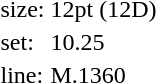<table style="margin-left:40px;">
<tr>
<td>size:</td>
<td>12pt (12D)</td>
</tr>
<tr>
<td>set:</td>
<td>10.25</td>
</tr>
<tr>
<td>line:</td>
<td>M.1360</td>
</tr>
</table>
